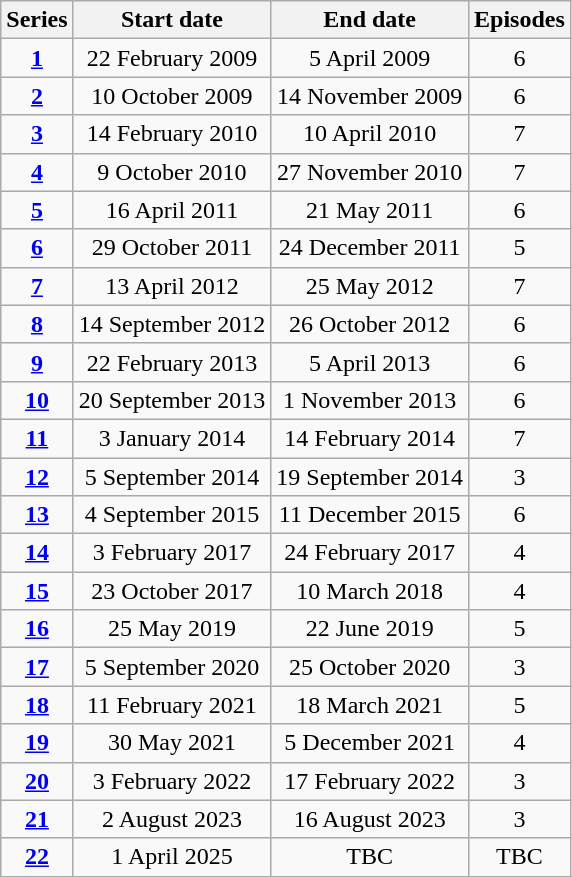<table class="wikitable" style="text-align:center;">
<tr>
<th>Series</th>
<th>Start date</th>
<th>End date</th>
<th>Episodes</th>
</tr>
<tr>
<td><strong><a href='#'>1</a></strong></td>
<td>22 February 2009</td>
<td>5 April 2009</td>
<td>6</td>
</tr>
<tr>
<td><strong><a href='#'>2</a></strong></td>
<td>10 October 2009</td>
<td>14 November 2009</td>
<td>6</td>
</tr>
<tr>
<td><strong><a href='#'>3</a></strong></td>
<td>14 February 2010</td>
<td>10 April 2010</td>
<td>7</td>
</tr>
<tr>
<td><strong><a href='#'>4</a></strong></td>
<td>9 October 2010</td>
<td>27 November 2010</td>
<td>7</td>
</tr>
<tr>
<td><strong><a href='#'>5</a></strong></td>
<td>16 April 2011</td>
<td>21 May 2011</td>
<td>6</td>
</tr>
<tr>
<td><strong><a href='#'>6</a></strong></td>
<td>29 October 2011</td>
<td>24 December 2011</td>
<td>5</td>
</tr>
<tr>
<td><strong><a href='#'>7</a></strong></td>
<td>13 April 2012</td>
<td>25 May 2012</td>
<td>7</td>
</tr>
<tr>
<td><strong><a href='#'>8</a></strong></td>
<td>14 September 2012</td>
<td>26 October 2012</td>
<td>6</td>
</tr>
<tr>
<td><strong><a href='#'>9</a></strong></td>
<td>22 February 2013</td>
<td>5 April 2013</td>
<td>6</td>
</tr>
<tr>
<td><strong><a href='#'>10</a></strong></td>
<td>20 September 2013</td>
<td>1 November 2013</td>
<td>6</td>
</tr>
<tr>
<td><strong><a href='#'>11</a></strong></td>
<td>3 January 2014</td>
<td>14 February 2014</td>
<td>7</td>
</tr>
<tr>
<td><strong><a href='#'>12</a></strong></td>
<td>5 September 2014</td>
<td>19 September 2014</td>
<td>3</td>
</tr>
<tr>
<td><strong><a href='#'>13</a></strong></td>
<td>4 September 2015</td>
<td>11 December 2015</td>
<td>6</td>
</tr>
<tr>
<td><strong><a href='#'>14</a></strong></td>
<td>3 February 2017</td>
<td>24 February 2017</td>
<td>4</td>
</tr>
<tr>
<td><strong><a href='#'>15</a></strong></td>
<td>23 October 2017</td>
<td>10 March 2018</td>
<td>4</td>
</tr>
<tr>
<td><strong><a href='#'>16</a></strong></td>
<td>25 May 2019</td>
<td>22 June 2019</td>
<td>5</td>
</tr>
<tr>
<td><strong><a href='#'>17</a></strong></td>
<td>5 September 2020</td>
<td>25 October 2020</td>
<td>3</td>
</tr>
<tr>
<td><strong><a href='#'>18</a></strong></td>
<td>11 February 2021</td>
<td>18 March 2021</td>
<td>5</td>
</tr>
<tr>
<td><strong><a href='#'>19</a></strong></td>
<td>30 May 2021</td>
<td>5 December 2021</td>
<td>4</td>
</tr>
<tr>
<td><strong><a href='#'>20</a></strong></td>
<td>3 February 2022</td>
<td>17 February 2022</td>
<td>3</td>
</tr>
<tr>
<td><strong><a href='#'>21</a></strong></td>
<td>2 August 2023</td>
<td>16 August 2023</td>
<td>3</td>
</tr>
<tr>
<td><strong><a href='#'>22</a></strong></td>
<td>1 April 2025</td>
<td>TBC</td>
<td>TBC</td>
</tr>
<tr>
</tr>
</table>
